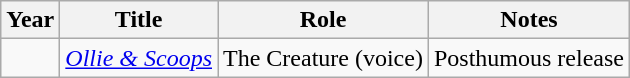<table class="wikitable sortable">
<tr>
<th>Year</th>
<th>Title</th>
<th>Role</th>
<th class="unsortable">Notes</th>
</tr>
<tr>
<td></td>
<td><em><a href='#'>Ollie & Scoops</a></em></td>
<td>The Creature (voice)</td>
<td>Posthumous release</td>
</tr>
</table>
